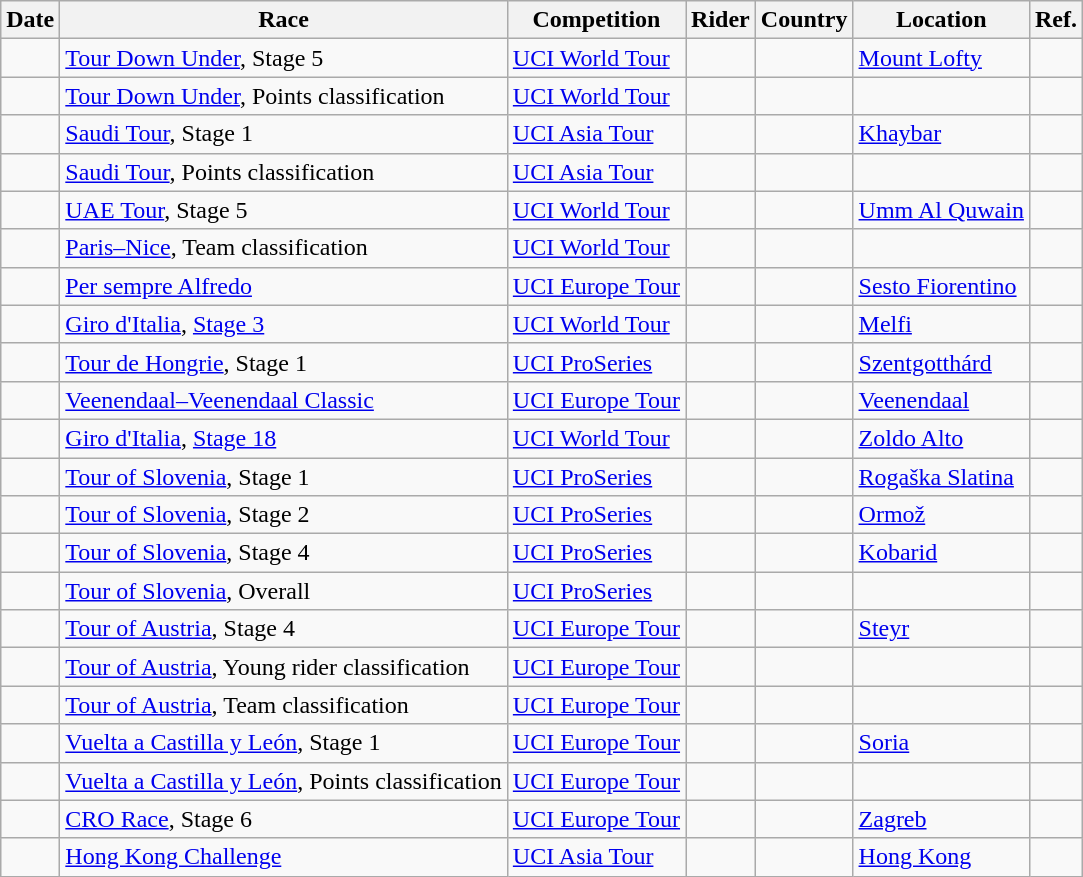<table class="wikitable sortable">
<tr>
<th>Date</th>
<th>Race</th>
<th>Competition</th>
<th>Rider</th>
<th>Country</th>
<th>Location</th>
<th class="unsortable">Ref.</th>
</tr>
<tr>
<td></td>
<td><a href='#'>Tour Down Under</a>, Stage 5</td>
<td><a href='#'>UCI World Tour</a></td>
<td></td>
<td></td>
<td><a href='#'>Mount Lofty</a></td>
<td align="center"></td>
</tr>
<tr>
<td></td>
<td><a href='#'>Tour Down Under</a>, Points classification</td>
<td><a href='#'>UCI World Tour</a></td>
<td></td>
<td></td>
<td></td>
<td align="center"></td>
</tr>
<tr>
<td></td>
<td><a href='#'>Saudi Tour</a>, Stage 1</td>
<td><a href='#'>UCI Asia Tour</a></td>
<td></td>
<td></td>
<td><a href='#'>Khaybar</a></td>
<td align="center"></td>
</tr>
<tr>
<td></td>
<td><a href='#'>Saudi Tour</a>, Points classification</td>
<td><a href='#'>UCI Asia Tour</a></td>
<td></td>
<td></td>
<td></td>
<td align="center"></td>
</tr>
<tr>
<td></td>
<td><a href='#'>UAE Tour</a>, Stage 5</td>
<td><a href='#'>UCI World Tour</a></td>
<td></td>
<td></td>
<td><a href='#'>Umm Al Quwain</a></td>
<td align="center"></td>
</tr>
<tr>
<td></td>
<td><a href='#'>Paris–Nice</a>, Team classification</td>
<td><a href='#'>UCI World Tour</a></td>
<td align="center"></td>
<td></td>
<td></td>
<td align="center"></td>
</tr>
<tr>
<td></td>
<td><a href='#'>Per sempre Alfredo</a></td>
<td><a href='#'>UCI Europe Tour</a></td>
<td></td>
<td></td>
<td><a href='#'>Sesto Fiorentino</a></td>
<td align="center"></td>
</tr>
<tr>
<td></td>
<td><a href='#'>Giro d'Italia</a>, <a href='#'>Stage 3</a></td>
<td><a href='#'>UCI World Tour</a></td>
<td></td>
<td></td>
<td><a href='#'>Melfi</a></td>
<td align="center"></td>
</tr>
<tr>
<td></td>
<td><a href='#'>Tour de Hongrie</a>, Stage 1</td>
<td><a href='#'>UCI ProSeries</a></td>
<td></td>
<td></td>
<td><a href='#'>Szentgotthárd</a></td>
<td align="center"></td>
</tr>
<tr>
<td></td>
<td><a href='#'>Veenendaal–Veenendaal Classic</a></td>
<td><a href='#'>UCI Europe Tour</a></td>
<td></td>
<td></td>
<td><a href='#'>Veenendaal</a></td>
<td align="center"></td>
</tr>
<tr>
<td></td>
<td><a href='#'>Giro d'Italia</a>, <a href='#'>Stage 18</a></td>
<td><a href='#'>UCI World Tour</a></td>
<td></td>
<td></td>
<td><a href='#'>Zoldo Alto</a></td>
<td align="center"></td>
</tr>
<tr>
<td></td>
<td><a href='#'>Tour of Slovenia</a>, Stage 1</td>
<td><a href='#'>UCI ProSeries</a></td>
<td></td>
<td></td>
<td><a href='#'>Rogaška Slatina</a></td>
<td align="center"></td>
</tr>
<tr>
<td></td>
<td><a href='#'>Tour of Slovenia</a>, Stage 2</td>
<td><a href='#'>UCI ProSeries</a></td>
<td></td>
<td></td>
<td><a href='#'>Ormož</a></td>
<td align="center"></td>
</tr>
<tr>
<td></td>
<td><a href='#'>Tour of Slovenia</a>, Stage 4</td>
<td><a href='#'>UCI ProSeries</a></td>
<td></td>
<td></td>
<td><a href='#'>Kobarid</a></td>
<td align="center"></td>
</tr>
<tr>
<td></td>
<td><a href='#'>Tour of Slovenia</a>, Overall</td>
<td><a href='#'>UCI ProSeries</a></td>
<td></td>
<td></td>
<td></td>
<td align="center"></td>
</tr>
<tr>
<td></td>
<td><a href='#'>Tour of Austria</a>, Stage 4</td>
<td><a href='#'>UCI Europe Tour</a></td>
<td></td>
<td></td>
<td><a href='#'>Steyr</a></td>
<td align="center"></td>
</tr>
<tr>
<td></td>
<td><a href='#'>Tour of Austria</a>, Young rider classification</td>
<td><a href='#'>UCI Europe Tour</a></td>
<td></td>
<td></td>
<td></td>
<td align="center"></td>
</tr>
<tr>
<td></td>
<td><a href='#'>Tour of Austria</a>, Team classification</td>
<td><a href='#'>UCI Europe Tour</a></td>
<td align="center"></td>
<td></td>
<td></td>
<td align="center"></td>
</tr>
<tr>
<td></td>
<td><a href='#'>Vuelta a Castilla y León</a>, Stage 1</td>
<td><a href='#'>UCI Europe Tour</a></td>
<td></td>
<td></td>
<td><a href='#'>Soria</a></td>
<td align="center"></td>
</tr>
<tr>
<td></td>
<td><a href='#'>Vuelta a Castilla y León</a>, Points classification</td>
<td><a href='#'>UCI Europe Tour</a></td>
<td></td>
<td></td>
<td></td>
<td align="center"></td>
</tr>
<tr>
<td></td>
<td><a href='#'>CRO Race</a>, Stage 6</td>
<td><a href='#'>UCI Europe Tour</a></td>
<td></td>
<td></td>
<td><a href='#'>Zagreb</a></td>
<td align="center"></td>
</tr>
<tr>
<td></td>
<td><a href='#'>Hong Kong Challenge</a></td>
<td><a href='#'>UCI Asia Tour</a></td>
<td></td>
<td></td>
<td><a href='#'>Hong Kong</a></td>
<td align="center"></td>
</tr>
</table>
